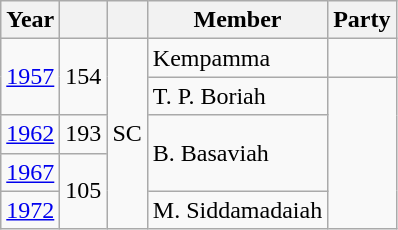<table class="wikitable sortable">
<tr>
<th>Year</th>
<th></th>
<th></th>
<th>Member</th>
<th colspan="2">Party</th>
</tr>
<tr>
<td rowspan="2"><a href='#'>1957</a></td>
<td rowspan="2">154</td>
<td rowspan="5">SC</td>
<td>Kempamma</td>
<td></td>
</tr>
<tr>
<td>T. P. Boriah</td>
</tr>
<tr>
<td><a href='#'>1962</a></td>
<td>193</td>
<td rowspan="2">B. Basaviah</td>
</tr>
<tr>
<td><a href='#'>1967</a></td>
<td rowspan="2">105</td>
</tr>
<tr>
<td><a href='#'>1972</a></td>
<td>M. Siddamadaiah</td>
</tr>
</table>
